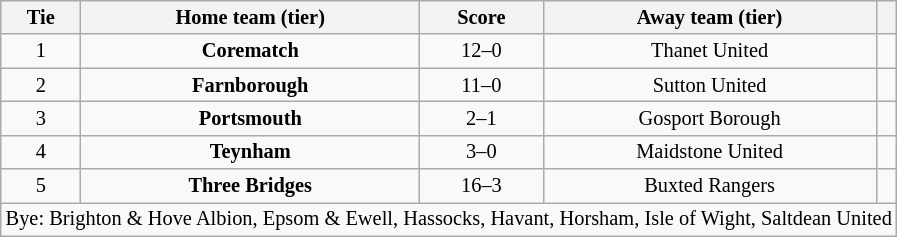<table class="wikitable" style="text-align:center; font-size:85%">
<tr>
<th>Tie</th>
<th>Home team (tier)</th>
<th>Score</th>
<th>Away team (tier)</th>
<th></th>
</tr>
<tr>
<td align="center">1</td>
<td><strong>Corematch</strong></td>
<td align="center">12–0</td>
<td>Thanet United</td>
<td></td>
</tr>
<tr>
<td align="center">2</td>
<td><strong>Farnborough</strong></td>
<td align="center">11–0</td>
<td>Sutton United</td>
<td></td>
</tr>
<tr>
<td align="center">3</td>
<td><strong>Portsmouth</strong></td>
<td align="center">2–1</td>
<td>Gosport Borough</td>
<td></td>
</tr>
<tr>
<td align="center">4</td>
<td><strong>Teynham</strong></td>
<td align="center">3–0</td>
<td>Maidstone United</td>
<td></td>
</tr>
<tr>
<td align="center">5</td>
<td><strong>Three Bridges</strong></td>
<td align="center">16–3</td>
<td>Buxted Rangers</td>
<td></td>
</tr>
<tr>
<td colspan="5" align="center">Bye: Brighton & Hove Albion, Epsom & Ewell, Hassocks, Havant, Horsham, Isle of Wight, Saltdean United</td>
</tr>
</table>
